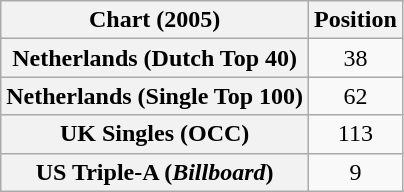<table class="wikitable sortable plainrowheaders" style="text-align:center">
<tr>
<th scope="col">Chart (2005)</th>
<th scope="col">Position</th>
</tr>
<tr>
<th scope="row">Netherlands (Dutch Top 40)</th>
<td>38</td>
</tr>
<tr>
<th scope="row">Netherlands (Single Top 100)</th>
<td>62</td>
</tr>
<tr>
<th scope="row">UK Singles (OCC)</th>
<td>113</td>
</tr>
<tr>
<th scope="row">US Triple-A (<em>Billboard</em>)</th>
<td>9</td>
</tr>
</table>
